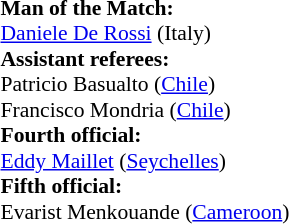<table width=50% style="font-size: 90%">
<tr>
<td><br><strong>Man of the Match:</strong>
<br><a href='#'>Daniele De Rossi</a> (Italy)<br><strong>Assistant referees:</strong>
<br>Patricio Basualto (<a href='#'>Chile</a>)
<br>Francisco Mondria (<a href='#'>Chile</a>)
<br><strong>Fourth official:</strong>
<br><a href='#'>Eddy Maillet</a> (<a href='#'>Seychelles</a>)
<br><strong>Fifth official:</strong>
<br>Evarist Menkouande (<a href='#'>Cameroon</a>)</td>
</tr>
</table>
